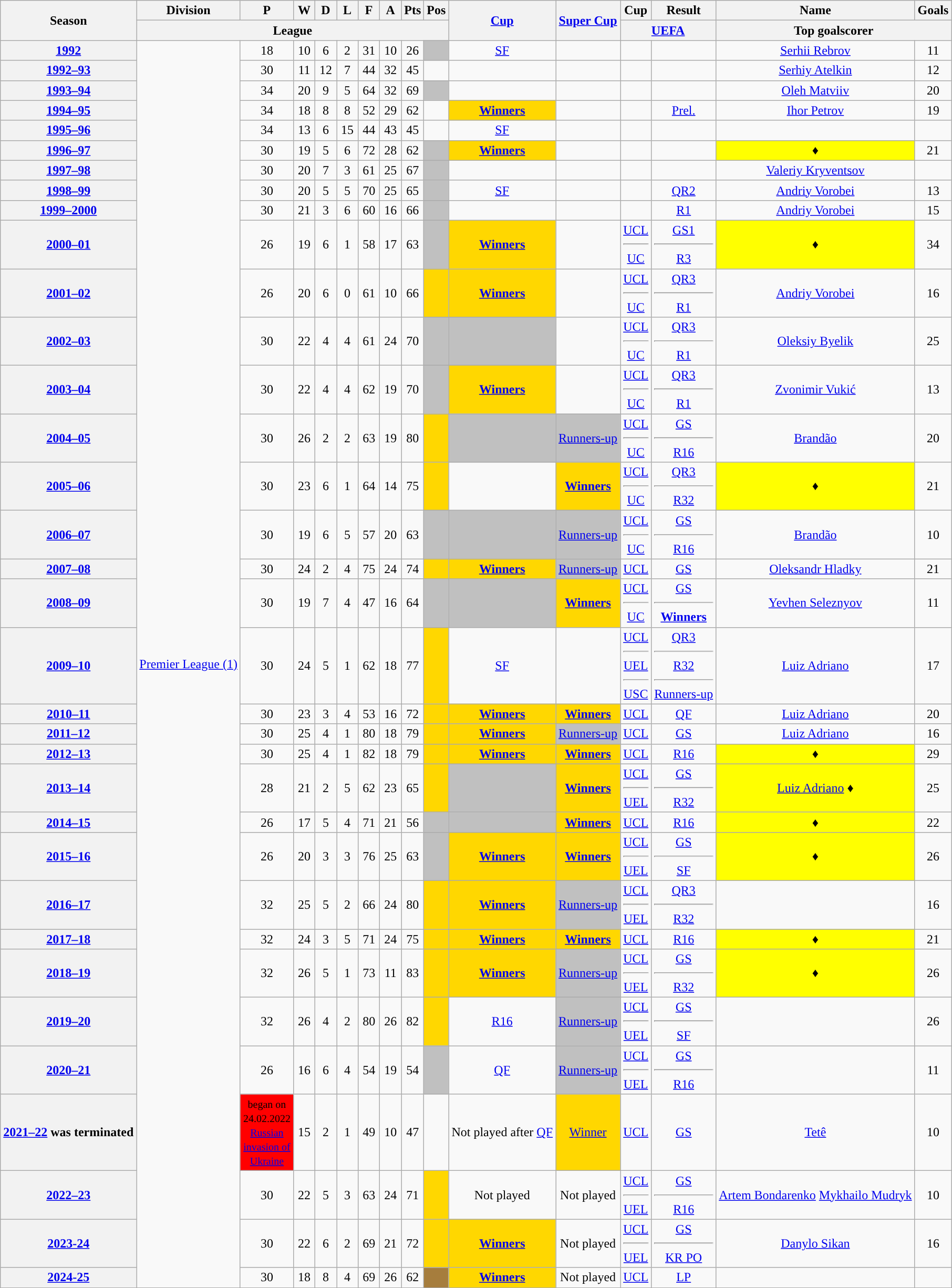<table class="wikitable sortable" style="text-align:center">
<tr>
<th scope="col" rowspan="2">Season</th>
<th scope="col">Division</th>
<th scope="col" style="width:20px">P</th>
<th scope="col" style="width:20px">W</th>
<th scope="col" style="width:20px">D</th>
<th scope="col" style="width:20px">L</th>
<th scope="col" style="width:20px">F</th>
<th scope="col" style="width:20px">A</th>
<th scope="col" style="width:20px">Pts</th>
<th scope="col" style="width:20px">Pos</th>
<th scope="col" rowspan="2"><a href='#'>Cup</a></th>
<th scope="col" rowspan="2"><a href='#'>Super Cup</a></th>
<th scope="col">Cup</th>
<th scope="col">Result</th>
<th scope="col">Name</th>
<th scope="col">Goals</th>
</tr>
<tr class="unsortable">
<th scope="col" colspan="9">League</th>
<th scope="col" colspan="2"><a href='#'>UEFA</a></th>
<th scope="col" colspan="2">Top goalscorer</th>
</tr>
<tr>
<th scope="row"><a href='#'>1992</a></th>
<td rowspan="42’’"><a href='#'>Premier League (1)</a></td>
<td>18</td>
<td>10</td>
<td>6</td>
<td>2</td>
<td>31</td>
<td>10</td>
<td>26</td>
<td style=background:silver></td>
<td><a href='#'>SF</a></td>
<td></td>
<td></td>
<td></td>
<td style="text-align:center"><a href='#'>Serhii Rebrov</a></td>
<td>11</td>
</tr>
<tr>
<th scope="row"><a href='#'>1992–93</a></th>
<td>30</td>
<td>11</td>
<td>12</td>
<td>7</td>
<td>44</td>
<td>32</td>
<td>45</td>
<td></td>
<td></td>
<td></td>
<td></td>
<td></td>
<td style="text-align:center"><a href='#'>Serhiy Atelkin</a></td>
<td>12</td>
</tr>
<tr>
<th scope="row"><a href='#'>1993–94</a></th>
<td>34</td>
<td>20</td>
<td>9</td>
<td>5</td>
<td>64</td>
<td>32</td>
<td>69</td>
<td style=background:silver></td>
<td></td>
<td></td>
<td></td>
<td></td>
<td style="text-align:center"><a href='#'>Oleh Matviiv</a></td>
<td>20</td>
</tr>
<tr>
<th scope="row"><a href='#'>1994–95</a></th>
<td>34</td>
<td>18</td>
<td>8</td>
<td>8</td>
<td>52</td>
<td>29</td>
<td>62</td>
<td></td>
<td style=background:gold><a href='#'><strong>Winners</strong></a></td>
<td></td>
<td></td>
<td data-sort-value="Y0"><a href='#'>Prel.</a></td>
<td style="text-align:center"><a href='#'>Ihor Petrov</a></td>
<td>19</td>
</tr>
<tr>
<th scope="row"><a href='#'>1995–96</a></th>
<td>34</td>
<td>13</td>
<td>6</td>
<td>15</td>
<td>44</td>
<td>43</td>
<td>45</td>
<td></td>
<td><a href='#'>SF</a></td>
<td></td>
<td></td>
<td></td>
<td style="text-align:center"></td>
<td></td>
</tr>
<tr>
<th scope="row"><a href='#'>1996–97</a></th>
<td>30</td>
<td>19</td>
<td>5</td>
<td>6</td>
<td>72</td>
<td>28</td>
<td>62</td>
<td style=background:silver></td>
<td style=background:gold><a href='#'><strong>Winners</strong></a></td>
<td></td>
<td></td>
<td></td>
<td style="text-align:center;background:yellow"> ♦</td>
<td>21</td>
</tr>
<tr>
<th scope="row"><a href='#'>1997–98</a></th>
<td>30</td>
<td>20</td>
<td>7</td>
<td>3</td>
<td>61</td>
<td>25</td>
<td>67</td>
<td style=background:silver></td>
<td></td>
<td></td>
<td></td>
<td></td>
<td style="text-align:center"><a href='#'>Valeriy Kryventsov</a></td>
<td></td>
</tr>
<tr>
<th scope="row"><a href='#'>1998–99</a></th>
<td>30</td>
<td>20</td>
<td>5</td>
<td>5</td>
<td>70</td>
<td>25</td>
<td>65</td>
<td style=background:silver></td>
<td><a href='#'>SF</a></td>
<td></td>
<td></td>
<td data-sort-value="Y0"><a href='#'>QR2</a></td>
<td style="text-align:center"><a href='#'>Andriy Vorobei</a></td>
<td>13</td>
</tr>
<tr>
<th scope="row"><a href='#'>1999–2000</a></th>
<td>30</td>
<td>21</td>
<td>3</td>
<td>6</td>
<td>60</td>
<td>16</td>
<td>66</td>
<td style=background:silver></td>
<td></td>
<td></td>
<td></td>
<td data-sort-value="Y1"><a href='#'>R1</a></td>
<td style="text-align:center"><a href='#'>Andriy Vorobei</a></td>
<td>15</td>
</tr>
<tr>
<th scope="row"><a href='#'>2000–01</a></th>
<td>26</td>
<td>19</td>
<td>6</td>
<td>1</td>
<td>58</td>
<td>17</td>
<td>63</td>
<td style=background:silver></td>
<td style=background:gold><a href='#'><strong>Winners</strong></a></td>
<td></td>
<td data-sort-value="Z"><a href='#'>UCL</a><hr><a href='#'>UC</a></td>
<td data-sort-value="Y3"><a href='#'>GS1</a><hr><a href='#'>R3</a></td>
<td style="text-align:center;background:yellow"> ♦</td>
<td>34</td>
</tr>
<tr>
<th scope="row"><a href='#'>2001–02</a></th>
<td>26</td>
<td>20</td>
<td>6</td>
<td>0</td>
<td>61</td>
<td>10</td>
<td>66</td>
<td style=background:gold></td>
<td style=background:gold><a href='#'><strong>Winners</strong></a></td>
<td></td>
<td data-sort-value="Z"><a href='#'>UCL</a><hr><a href='#'>UC</a></td>
<td data-sort-value="Y1"><a href='#'>QR3</a><hr><a href='#'>R1</a></td>
<td style="text-align:center"><a href='#'>Andriy Vorobei</a></td>
<td>16</td>
</tr>
<tr>
<th scope="row"><a href='#'>2002–03</a></th>
<td>30</td>
<td>22</td>
<td>4</td>
<td>4</td>
<td>61</td>
<td>24</td>
<td>70</td>
<td style=background:silver></td>
<td style=background:silver></td>
<td></td>
<td data-sort-value="Z"><a href='#'>UCL</a><hr><a href='#'>UC</a></td>
<td data-sort-value="Y1"><a href='#'>QR3</a><hr><a href='#'>R1</a></td>
<td style="text-align:center"><a href='#'>Oleksiy Byelik</a></td>
<td>25</td>
</tr>
<tr>
<th scope="row"><a href='#'>2003–04</a></th>
<td>30</td>
<td>22</td>
<td>4</td>
<td>4</td>
<td>62</td>
<td>19</td>
<td>70</td>
<td style=background:silver></td>
<td style=background:gold><a href='#'><strong>Winners</strong></a></td>
<td></td>
<td data-sort-value="Z"><a href='#'>UCL</a><hr><a href='#'>UC</a></td>
<td data-sort-value="Y1"><a href='#'>QR3</a><hr><a href='#'>R1</a></td>
<td style="text-align:center"><a href='#'>Zvonimir Vukić</a></td>
<td>13</td>
</tr>
<tr>
<th scope="row"><a href='#'>2004–05</a></th>
<td>30</td>
<td>26</td>
<td>2</td>
<td>2</td>
<td>63</td>
<td>19</td>
<td>80</td>
<td style=background:gold></td>
<td style=background:silver></td>
<td style=background:silver><a href='#'>Runners-up</a></td>
<td data-sort-value="Z"><a href='#'>UCL</a><hr><a href='#'>UC</a></td>
<td data-sort-value="Y3"><a href='#'>GS</a><hr><a href='#'>R16</a></td>
<td style="text-align:center"><a href='#'>Brandão</a></td>
<td>20</td>
</tr>
<tr>
<th scope="row"><a href='#'>2005–06</a></th>
<td>30</td>
<td>23</td>
<td>6</td>
<td>1</td>
<td>64</td>
<td>14</td>
<td>75</td>
<td style=background:gold></td>
<td></td>
<td style=background:gold><a href='#'><strong>Winners</strong></a></td>
<td data-sort-value="Z"><a href='#'>UCL</a><hr><a href='#'>UC</a></td>
<td data-sort-value="Y3"><a href='#'>QR3</a><hr><a href='#'>R32</a></td>
<td style="text-align:center;background:yellow"> ♦</td>
<td>21</td>
</tr>
<tr>
<th scope="row"><a href='#'>2006–07</a></th>
<td>30</td>
<td>19</td>
<td>6</td>
<td>5</td>
<td>57</td>
<td>20</td>
<td>63</td>
<td style=background:silver></td>
<td style=background:silver></td>
<td style=background:silver><a href='#'>Runners-up</a></td>
<td data-sort-value="Z"><a href='#'>UCL</a><hr><a href='#'>UC</a></td>
<td data-sort-value="Y4"><a href='#'>GS</a><hr><a href='#'>R16</a></td>
<td style="text-align:center"><a href='#'>Brandão</a></td>
<td>10</td>
</tr>
<tr>
<th scope="row"><a href='#'>2007–08</a></th>
<td>30</td>
<td>24</td>
<td>2</td>
<td>4</td>
<td>75</td>
<td>24</td>
<td>74</td>
<td style=background:gold></td>
<td style=background:gold><a href='#'><strong>Winners</strong></a></td>
<td style=background:silver><a href='#'>Runners-up</a></td>
<td data-sort-value="Z"><a href='#'>UCL</a></td>
<td data-sort-value="Z1"><a href='#'>GS</a></td>
<td style="text-align:center"><a href='#'>Oleksandr Hladky</a></td>
<td>21</td>
</tr>
<tr>
<th scope="row"><a href='#'>2008–09</a></th>
<td>30</td>
<td>19</td>
<td>7</td>
<td>4</td>
<td>47</td>
<td>16</td>
<td>64</td>
<td style=background:silver></td>
<td style=background:silver></td>
<td style=background:gold><a href='#'><strong>Winners</strong></a></td>
<td data-sort-value="Z"><a href='#'>UCL</a><hr><a href='#'>UC</a></td>
<td data-sort-value="Y9"><a href='#'>GS</a><hr><div><strong><a href='#'>Winners</a></strong></div></td>
<td style="text-align:center"><a href='#'>Yevhen Seleznyov</a></td>
<td>11</td>
</tr>
<tr>
<th scope="row"><a href='#'>2009–10</a></th>
<td>30</td>
<td>24</td>
<td>5</td>
<td>1</td>
<td>62</td>
<td>18</td>
<td>77</td>
<td style=background:gold></td>
<td><a href='#'>SF</a></td>
<td></td>
<td data-sort-value="Z"><a href='#'>UCL</a><hr><a href='#'>UEL</a><hr><a href='#'>USC</a></td>
<td data-sort-value="Y3"><a href='#'>QR3</a><hr><a href='#'>R32</a><hr><div><a href='#'>Runners-up</a></div></td>
<td style="text-align:center"><a href='#'>Luiz Adriano</a></td>
<td>17</td>
</tr>
<tr>
<th scope="row"><a href='#'>2010–11</a></th>
<td>30</td>
<td>23</td>
<td>3</td>
<td>4</td>
<td>53</td>
<td>16</td>
<td>72</td>
<td style=background:gold></td>
<td style=background:gold><a href='#'><strong>Winners</strong></a></td>
<td style=background:gold><a href='#'><strong>Winners</strong></a></td>
<td data-sort-value="Z"><a href='#'>UCL</a></td>
<td data-sort-value="Z3"><a href='#'>QF</a></td>
<td style="text-align:center"><a href='#'>Luiz Adriano</a></td>
<td>20</td>
</tr>
<tr>
<th scope="row"><a href='#'>2011–12</a></th>
<td>30</td>
<td>25</td>
<td>4</td>
<td>1</td>
<td>80</td>
<td>18</td>
<td>79</td>
<td style=background:gold></td>
<td style=background:gold><a href='#'><strong>Winners</strong></a></td>
<td style=background:silver><a href='#'>Runners-up</a></td>
<td data-sort-value="Z"><a href='#'>UCL</a></td>
<td data-sort-value="Z1"><a href='#'>GS</a></td>
<td style="text-align:center"><a href='#'>Luiz Adriano</a></td>
<td>16</td>
</tr>
<tr>
<th scope="row"><a href='#'>2012–13</a></th>
<td>30</td>
<td>25</td>
<td>4</td>
<td>1</td>
<td>82</td>
<td>18</td>
<td>79</td>
<td style=background:gold></td>
<td style=background:gold><a href='#'><strong>Winners</strong></a></td>
<td style=background:gold><a href='#'><strong>Winners</strong></a></td>
<td data-sort-value="Z"><a href='#'>UCL</a></td>
<td data-sort-value="Z2"><a href='#'>R16</a></td>
<td style="text-align:center;background:yellow"> ♦</td>
<td>29</td>
</tr>
<tr>
<th scope="row"><a href='#'>2013–14</a></th>
<td>28</td>
<td>21</td>
<td>2</td>
<td>5</td>
<td>62</td>
<td>23</td>
<td>65</td>
<td style=background:gold></td>
<td style=background:silver></td>
<td style=background:gold><a href='#'><strong>Winners</strong></a></td>
<td data-sort-value="Z"><a href='#'>UCL</a><hr><a href='#'>UEL</a></td>
<td data-sort-value="Y3"><a href='#'>GS</a><hr><a href='#'>R32</a></td>
<td style="text-align:center;background:yellow"><a href='#'>Luiz Adriano</a> ♦</td>
<td>25</td>
</tr>
<tr>
<th scope="row"><a href='#'>2014–15</a></th>
<td>26</td>
<td>17</td>
<td>5</td>
<td>4</td>
<td>71</td>
<td>21</td>
<td>56</td>
<td style=background:silver></td>
<td style=background:silver></td>
<td style=background:gold><a href='#'><strong>Winners</strong></a></td>
<td data-sort-value="Z"><a href='#'>UCL</a></td>
<td data-sort-value="Z2"><a href='#'>R16</a></td>
<td style="text-align:center;background:yellow"> ♦</td>
<td>22</td>
</tr>
<tr>
<th scope="row"><a href='#'>2015–16</a></th>
<td>26</td>
<td>20</td>
<td>3</td>
<td>3</td>
<td>76</td>
<td>25</td>
<td>63</td>
<td style=background:silver></td>
<td style=background:gold><a href='#'><strong>Winners</strong></a></td>
<td style=background:gold><a href='#'><strong>Winners</strong></a></td>
<td data-sort-value="Z"><a href='#'>UCL</a><hr><a href='#'>UEL</a></td>
<td data-sort-value="Y6"><a href='#'>GS</a><hr><a href='#'>SF</a></td>
<td style="text-align:center;background:yellow"> ♦</td>
<td>26</td>
</tr>
<tr>
<th scope="row"><a href='#'>2016–17</a></th>
<td>32</td>
<td>25</td>
<td>5</td>
<td>2</td>
<td>66</td>
<td>24</td>
<td>80</td>
<td style=background:gold></td>
<td style=background:gold><a href='#'><strong>Winners</strong></a></td>
<td style=background:silver><a href='#'>Runners-up</a></td>
<td data-sort-value="Z"><a href='#'>UCL</a><hr><a href='#'>UEL</a></td>
<td data-sort-value="Y3"><a href='#'>QR3</a><hr><a href='#'>R32</a></td>
<td style="text-align:center"></td>
<td>16</td>
</tr>
<tr>
<th scope="row"><a href='#'>2017–18</a></th>
<td>32</td>
<td>24</td>
<td>3</td>
<td>5</td>
<td>71</td>
<td>24</td>
<td>75</td>
<td style=background:gold></td>
<td style=background:gold><a href='#'><strong>Winners</strong></a></td>
<td style=background:gold><a href='#'><strong>Winners</strong></a></td>
<td data-sort-value="Z"><a href='#'>UCL</a></td>
<td data-sort-value="Z2"><a href='#'>R16</a></td>
<td style="text-align:center;background:yellow"> ♦</td>
<td>21</td>
</tr>
<tr>
<th scope="row"><a href='#'>2018–19</a></th>
<td>32</td>
<td>26</td>
<td>5</td>
<td>1</td>
<td>73</td>
<td>11</td>
<td>83</td>
<td style=background:gold></td>
<td style=background:gold><a href='#'><strong>Winners</strong></a></td>
<td style=background:silver><a href='#'>Runners-up</a></td>
<td data-sort-value="Z"><a href='#'>UCL</a><hr><a href='#'>UEL</a></td>
<td data-sort-value="Y3"><a href='#'>GS</a><hr><a href='#'>R32</a></td>
<td style="text-align:center;background:yellow"> ♦</td>
<td>26</td>
</tr>
<tr>
<th scope=row><a href='#'>2019–20</a></th>
<td>32</td>
<td>26</td>
<td>4</td>
<td>2</td>
<td>80</td>
<td>26</td>
<td>82</td>
<td style=background:gold></td>
<td><a href='#'>R16</a></td>
<td style=background:silver><a href='#'>Runners-up</a></td>
<td data-sort-value="Z"><a href='#'>UCL</a><hr><a href='#'>UEL</a></td>
<td data-sort-value="Y3"><a href='#'>GS</a><hr><a href='#'>SF</a></td>
<td style="text-align:center"></td>
<td>26</td>
</tr>
<tr>
<th scope=row><a href='#'>2020–21</a></th>
<td>26</td>
<td>16</td>
<td>6</td>
<td>4</td>
<td>54</td>
<td>19</td>
<td>54</td>
<td style=background:silver></td>
<td><a href='#'>QF</a></td>
<td style=background:silver><a href='#'>Runners-up</a></td>
<td data-sort-value="Z"><a href='#'>UCL</a><hr><a href='#'>UEL</a></td>
<td data-sort-value="Y3"><a href='#'>GS</a><hr><a href='#'>R16</a></td>
<td style="text-align:center"></td>
<td>11</td>
</tr>
<tr>
<th scope=row><a href='#'>2021–22</a> was terminated</th>
<td style="text-align:center; background:red;"><small>began on 24.02.2022 <a href='#'>Russian invasion of Ukraine</a></small></td>
<td>15</td>
<td>2</td>
<td>1</td>
<td>49</td>
<td>10</td>
<td>47</td>
<td style=background:none></td>
<td>Not played after <a href='#'>QF</a></td>
<td style=background:gold><a href='#'>Winner</a></td>
<td data-sort-value="Z"><a href='#'>UCL</a></td>
<td data-sort-value="Y3"><a href='#'>GS</a></td>
<td style="text-align:center"><a href='#'>Tetê</a></td>
<td>10</td>
</tr>
<tr>
<th scope=row><a href='#'>2022–23</a></th>
<td>30</td>
<td>22</td>
<td>5</td>
<td>3</td>
<td>63</td>
<td>24</td>
<td>71</td>
<td style=background:gold></td>
<td>Not played</td>
<td>Not played</td>
<td data-sort-value="Z"><a href='#'>UCL</a><hr><a href='#'>UEL</a></td>
<td data-sort-value="Y3"><a href='#'>GS</a><hr><a href='#'>R16</a></td>
<td><a href='#'>Artem Bondarenko</a> <a href='#'>Mykhailo Mudryk</a></td>
<td>10</td>
</tr>
<tr>
<th scope=row><a href='#'>2023-24</a></th>
<td>30</td>
<td>22</td>
<td>6</td>
<td>2</td>
<td>69</td>
<td>21</td>
<td>72</td>
<td style=background:gold></td>
<td style=background:gold><a href='#'><strong>Winners</strong></a></td>
<td>Not played</td>
<td data-sort-value="Z"><a href='#'>UCL</a><hr><a href='#'>UEL</a></td>
<td data-sort-value="Y3"><a href='#'>GS</a><hr><a href='#'>KR PO</a></td>
<td><a href='#'>Danylo Sikan</a></td>
<td>16</td>
</tr>
<tr>
<th><a href='#'>2024-25</a></th>
<td>30</td>
<td>18</td>
<td>8</td>
<td>4</td>
<td>69</td>
<td>26</td>
<td>62</td>
<td style=background:#a67d3d></td>
<td style=background:gold><a href='#'><strong>Winners</strong></a></td>
<td style=background:none>Not played</td>
<td data-sort-value="Z"><a href='#'>UCL</a></td>
<td data-sort-value="Y3"><a href='#'>LP</a></td>
<td></td>
<td></td>
</tr>
<tr>
</tr>
</table>
